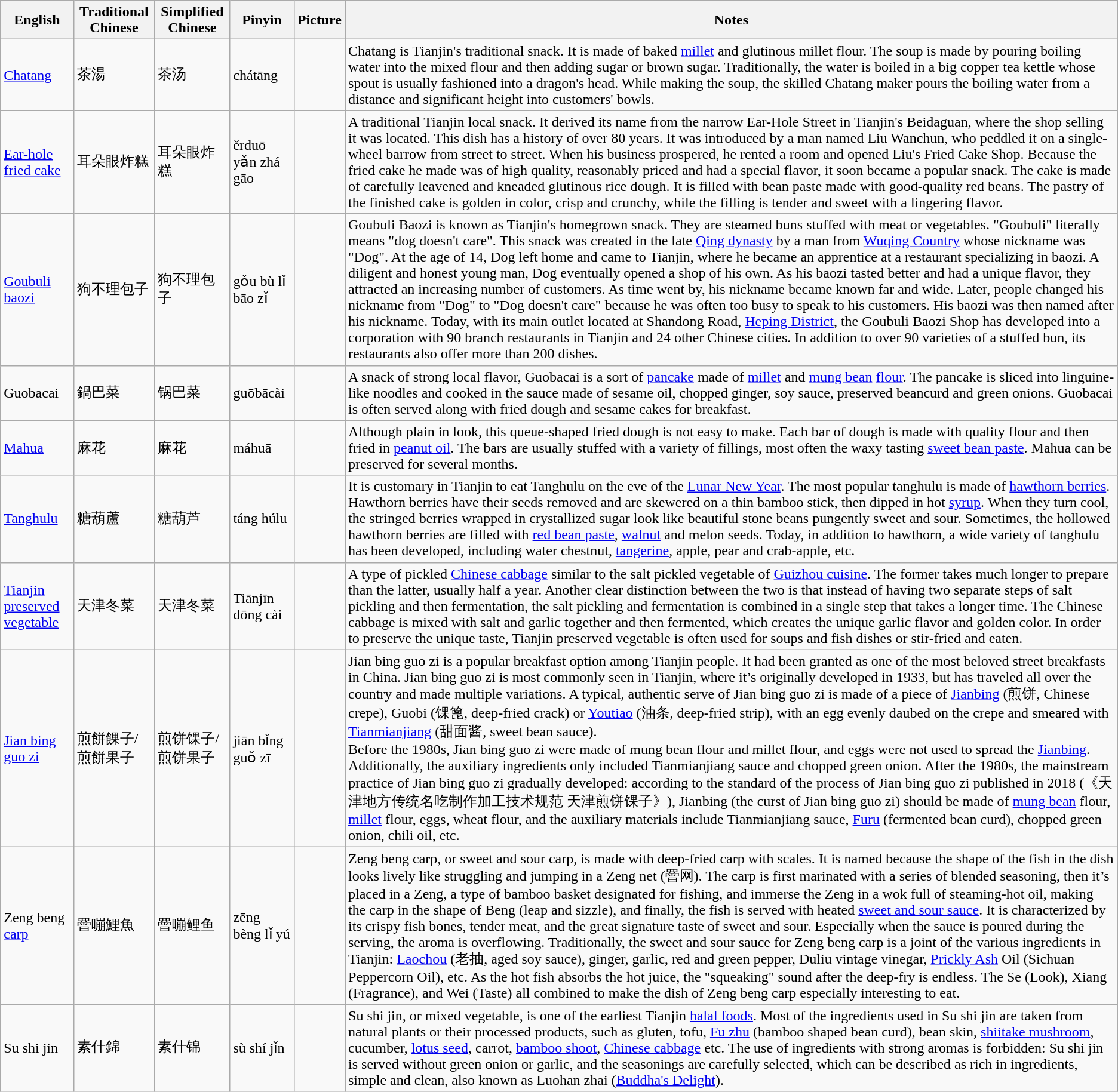<table class="wikitable sortable">
<tr>
<th>English</th>
<th>Traditional Chinese</th>
<th>Simplified Chinese</th>
<th>Pinyin</th>
<th>Picture</th>
<th>Notes</th>
</tr>
<tr>
<td><a href='#'>Chatang</a></td>
<td>茶湯</td>
<td>茶汤</td>
<td>chátāng</td>
<td></td>
<td>Chatang is Tianjin's traditional snack. It is made of baked <a href='#'>millet</a> and glutinous millet flour. The soup is made by pouring boiling water into the mixed flour and then adding sugar or brown sugar. Traditionally, the water is boiled in a big copper tea kettle whose spout is usually fashioned into a dragon's head. While making the soup, the skilled Chatang maker pours the boiling water from a distance and significant height into customers' bowls.</td>
</tr>
<tr>
<td><a href='#'>Ear-hole fried cake</a></td>
<td>耳朵眼炸糕</td>
<td>耳朵眼炸糕</td>
<td>ěrduō yǎn zhá gāo</td>
<td></td>
<td>A traditional Tianjin local snack. It derived its name from the narrow Ear-Hole Street in Tianjin's Beidaguan, where the shop selling it was located. This dish has a history of over 80 years. It was introduced by a man named Liu Wanchun, who peddled it on a single-wheel barrow from street to street. When his business prospered, he rented a room and opened Liu's Fried Cake Shop. Because the fried cake he made was of high quality, reasonably priced and had a special flavor, it soon became a popular snack. The cake is made of carefully leavened and kneaded glutinous rice dough. It is filled with bean paste made with good-quality red beans. The pastry of the finished cake is golden in color, crisp and crunchy, while the filling is tender and sweet with a lingering flavor.</td>
</tr>
<tr>
<td><a href='#'>Goubuli</a> <a href='#'>baozi</a></td>
<td>狗不理包子</td>
<td>狗不理包子</td>
<td>gǒu bù lǐ bāo zǐ</td>
<td></td>
<td>Goubuli Baozi is known as Tianjin's homegrown snack. They are steamed buns stuffed with meat or vegetables. "Goubuli" literally means "dog doesn't care". This snack was created in the late <a href='#'>Qing dynasty</a> by a man from <a href='#'>Wuqing Country</a> whose nickname was "Dog". At the age of 14, Dog left home and came to Tianjin, where he became an apprentice at a restaurant specializing in baozi. A diligent and honest young man, Dog eventually opened a shop of his own. As his baozi tasted better and had a unique flavor, they attracted an increasing number of customers. As time went by, his nickname became known far and wide. Later, people changed his nickname from "Dog" to "Dog doesn't care" because he was often too busy to speak to his customers. His baozi was then named after his nickname. Today, with its main outlet located at Shandong Road, <a href='#'>Heping District</a>, the Goubuli Baozi Shop has developed into a corporation with 90 branch restaurants in Tianjin and 24 other Chinese cities. In addition to over 90 varieties of a stuffed bun, its restaurants also offer more than 200 dishes.</td>
</tr>
<tr>
<td>Guobacai</td>
<td>鍋巴菜</td>
<td>锅巴菜</td>
<td>guōbācài</td>
<td></td>
<td>A snack of strong local flavor, Guobacai is a sort of <a href='#'>pancake</a> made of <a href='#'>millet</a> and <a href='#'>mung bean</a> <a href='#'>flour</a>. The pancake is sliced into linguine-like noodles and cooked in the sauce made of sesame oil, chopped ginger, soy sauce, preserved beancurd and green onions. Guobacai is often served along with fried dough and sesame cakes for breakfast.</td>
</tr>
<tr>
<td><a href='#'>Mahua</a></td>
<td>麻花</td>
<td>麻花</td>
<td>máhuā</td>
<td></td>
<td>Although plain in look, this queue-shaped fried dough is not easy to make. Each bar of dough is made with quality flour and then fried in <a href='#'>peanut oil</a>. The bars are usually stuffed with a variety of fillings, most often the waxy tasting <a href='#'>sweet bean paste</a>. Mahua can be preserved for several months.</td>
</tr>
<tr>
<td><a href='#'>Tanghulu</a></td>
<td>糖葫蘆</td>
<td>糖葫芦</td>
<td>táng húlu</td>
<td></td>
<td>It is customary in Tianjin to eat Tanghulu on the eve of the <a href='#'>Lunar New Year</a>. The most popular tanghulu is made of <a href='#'>hawthorn berries</a>. Hawthorn berries have their seeds removed and are skewered on a thin bamboo stick, then dipped in hot <a href='#'>syrup</a>. When they turn cool, the stringed berries wrapped in crystallized sugar look like beautiful stone beans pungently sweet and sour. Sometimes, the hollowed hawthorn berries are filled with <a href='#'>red bean paste</a>, <a href='#'>walnut</a> and melon seeds. Today, in addition to hawthorn, a wide variety of tanghulu has been developed, including water chestnut, <a href='#'>tangerine</a>, apple, pear and crab-apple, etc.</td>
</tr>
<tr>
<td><a href='#'>Tianjin preserved vegetable</a></td>
<td>天津冬菜</td>
<td>天津冬菜</td>
<td>Tiānjīn dōng cài</td>
<td></td>
<td>A type of pickled <a href='#'>Chinese cabbage</a> similar to the salt pickled vegetable of <a href='#'>Guizhou cuisine</a>. The former takes much longer to prepare than the latter, usually half a year. Another clear distinction between the two is that instead of having two separate steps of salt pickling and then fermentation, the salt pickling and fermentation is combined in a single step that takes a longer time. The Chinese cabbage is mixed with salt and garlic together and then fermented, which creates the unique garlic flavor and golden color. In order to preserve the unique taste, Tianjin preserved vegetable is often used for soups and fish dishes or stir-fried and eaten.</td>
</tr>
<tr>
<td><a href='#'>Jian bing guo zi</a></td>
<td>煎餅餜子/煎餅果子</td>
<td>煎饼馃子/煎饼果子</td>
<td>jiān bǐng guǒ zī</td>
<td></td>
<td>Jian bing guo zi is a popular breakfast option among Tianjin people. It had been granted as one of the most beloved street breakfasts in China. Jian bing guo zi is most commonly seen in Tianjin, where it’s originally developed in 1933, but has traveled all over the country and made multiple variations. A typical, authentic serve of Jian bing guo zi is made of a piece of <a href='#'>Jianbing</a> (煎饼, Chinese crepe), Guobi (馃篦, deep-fried crack) or <a href='#'>Youtiao</a> (油条, deep-fried strip), with an egg evenly daubed on the crepe and smeared with <a href='#'>Tianmianjiang</a> (甜面酱, sweet bean sauce).<br>Before the 1980s, Jian bing guo zi were made of mung bean flour and millet flour, and eggs were not used to spread the <a href='#'>Jianbing</a>. Additionally, the auxiliary ingredients only included Tianmianjiang sauce and chopped green onion. After the 1980s, the mainstream practice of Jian bing guo zi gradually developed: according to the standard of the process of Jian bing guo zi published in 2018 (《天津地方传统名吃制作加工技术规范 天津煎饼馃子》), Jianbing (the curst of Jian bing guo zi) should be made of <a href='#'>mung bean</a> flour, <a href='#'>millet</a> flour, eggs, wheat flour, and the auxiliary materials include Tianmianjiang sauce, <a href='#'>Furu</a> (fermented bean curd), chopped green onion, chili oil, etc.</td>
</tr>
<tr>
<td>Zeng beng <a href='#'>carp</a></td>
<td>罾嘣鯉魚</td>
<td>罾嘣鲤鱼</td>
<td>zēng bèng lǐ yú</td>
<td></td>
<td>Zeng beng carp, or sweet and sour carp, is made with deep-fried carp with scales. It is named because the shape of the fish in the dish looks lively like struggling and jumping in a Zeng net (罾网). The carp is first marinated with a series of blended seasoning, then it’s placed in a Zeng, a type of bamboo basket designated for fishing, and immerse the Zeng in a wok full of steaming-hot oil, making the carp in the shape of Beng (leap and sizzle), and finally, the fish is served with heated <a href='#'>sweet and sour sauce</a>. It is characterized by its crispy fish bones, tender meat, and the great signature taste of sweet and sour. Especially when the sauce is poured during the serving, the aroma is overflowing. Traditionally, the sweet and sour sauce for Zeng beng carp is a joint of the various ingredients in Tianjin: <a href='#'>Laochou</a> (老抽, aged soy sauce), ginger, garlic, red and green pepper, Duliu vintage vinegar, <a href='#'>Prickly Ash</a> Oil (Sichuan Peppercorn Oil), etc. As the hot fish absorbs the hot juice, the "squeaking" sound after the deep-fry is endless. The Se (Look), Xiang (Fragrance), and Wei (Taste) all combined to make the dish of Zeng beng carp especially interesting to eat.</td>
</tr>
<tr>
<td>Su shi jin</td>
<td>素什錦</td>
<td>素什锦</td>
<td>sù shí jǐn</td>
<td></td>
<td>Su shi jin, or mixed vegetable, is one of the earliest Tianjin <a href='#'>halal foods</a>. Most of the ingredients used in Su shi jin are taken from natural plants or their processed products, such as gluten, tofu, <a href='#'>Fu zhu</a> (bamboo shaped bean curd), bean skin, <a href='#'>shiitake mushroom</a>, cucumber, <a href='#'>lotus seed</a>, carrot, <a href='#'>bamboo shoot</a>, <a href='#'>Chinese cabbage</a> etc. The use of ingredients with strong aromas is forbidden: Su shi jin is served without green onion or garlic, and the seasonings are carefully selected, which can be described as rich in ingredients, simple and clean, also known as Luohan zhai (<a href='#'>Buddha's Delight</a>).</td>
</tr>
</table>
